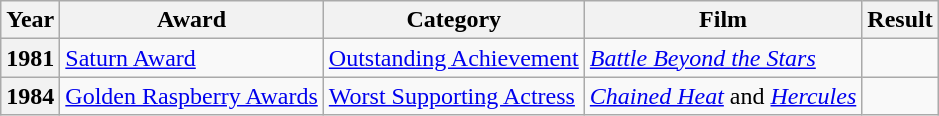<table class="wikitable sortable">
<tr>
<th>Year</th>
<th>Award</th>
<th>Category</th>
<th>Film</th>
<th>Result</th>
</tr>
<tr>
<th scope="row">1981</th>
<td><a href='#'>Saturn Award</a></td>
<td><a href='#'>Outstanding Achievement</a></td>
<td><em><a href='#'>Battle Beyond the Stars</a></em></td>
<td></td>
</tr>
<tr>
<th scope="row">1984</th>
<td><a href='#'>Golden Raspberry Awards</a></td>
<td><a href='#'>Worst Supporting Actress</a></td>
<td><em><a href='#'>Chained Heat</a></em> and <em><a href='#'>Hercules</a></em></td>
<td></td>
</tr>
</table>
